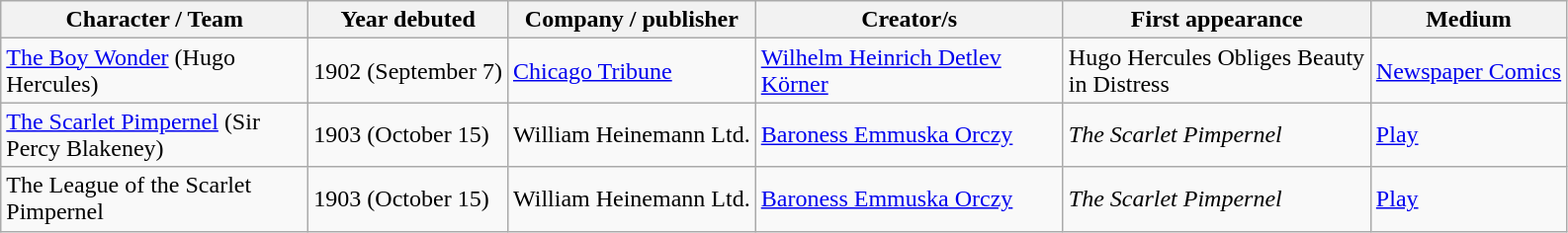<table class="wikitable sortable">
<tr>
<th width=200px>Character / Team</th>
<th>Year debuted</th>
<th>Company / publisher</th>
<th width=200px>Creator/s</th>
<th width=200px>First appearance</th>
<th>Medium</th>
</tr>
<tr>
<td><a href='#'>The Boy Wonder</a> (Hugo Hercules)</td>
<td>1902 (September 7)</td>
<td><a href='#'>Chicago Tribune</a></td>
<td><a href='#'>Wilhelm Heinrich Detlev Körner</a></td>
<td>Hugo Hercules Obliges Beauty in Distress</td>
<td><a href='#'>Newspaper Comics</a></td>
</tr>
<tr>
<td><a href='#'>The Scarlet Pimpernel</a> (Sir Percy Blakeney)</td>
<td>1903 (October 15)</td>
<td>William Heinemann Ltd.</td>
<td><a href='#'>Baroness Emmuska Orczy</a></td>
<td><em>The Scarlet Pimpernel</em></td>
<td><a href='#'>Play</a></td>
</tr>
<tr>
<td>The League of the Scarlet Pimpernel</td>
<td>1903 (October 15)</td>
<td>William Heinemann Ltd.</td>
<td><a href='#'>Baroness Emmuska Orczy</a></td>
<td><em>The Scarlet Pimpernel</em></td>
<td><a href='#'>Play</a></td>
</tr>
</table>
